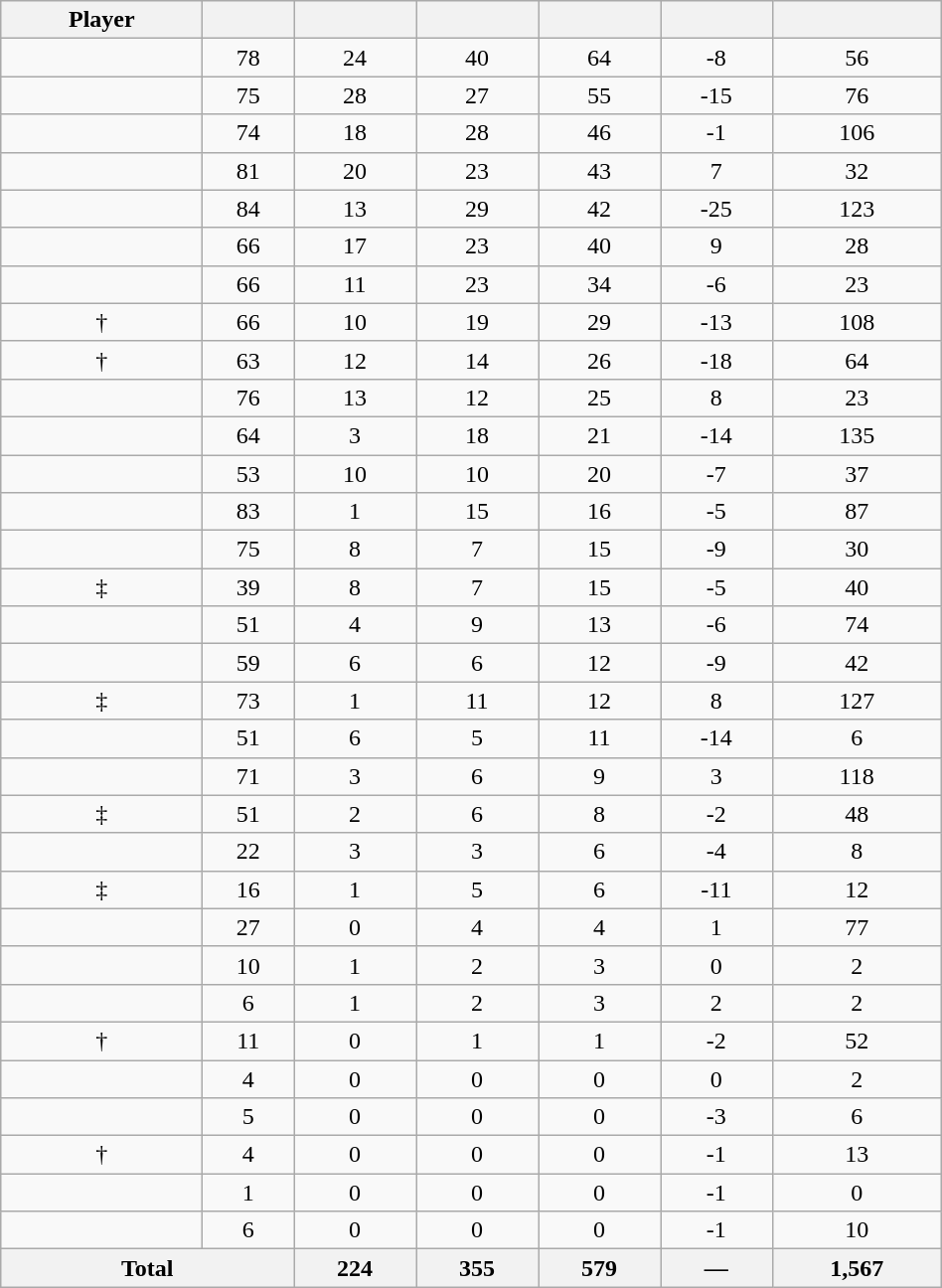<table class="wikitable sortable" style="width:50%;">
<tr>
<th>Player</th>
<th></th>
<th></th>
<th></th>
<th></th>
<th data-sort-type="number"></th>
<th></th>
</tr>
<tr align=center>
<td></td>
<td>78</td>
<td>24</td>
<td>40</td>
<td>64</td>
<td>-8</td>
<td>56</td>
</tr>
<tr align=center>
<td></td>
<td>75</td>
<td>28</td>
<td>27</td>
<td>55</td>
<td>-15</td>
<td>76</td>
</tr>
<tr align=center>
<td></td>
<td>74</td>
<td>18</td>
<td>28</td>
<td>46</td>
<td>-1</td>
<td>106</td>
</tr>
<tr align=center>
<td></td>
<td>81</td>
<td>20</td>
<td>23</td>
<td>43</td>
<td>7</td>
<td>32</td>
</tr>
<tr align=center>
<td></td>
<td>84</td>
<td>13</td>
<td>29</td>
<td>42</td>
<td>-25</td>
<td>123</td>
</tr>
<tr align=center>
<td></td>
<td>66</td>
<td>17</td>
<td>23</td>
<td>40</td>
<td>9</td>
<td>28</td>
</tr>
<tr align=center>
<td></td>
<td>66</td>
<td>11</td>
<td>23</td>
<td>34</td>
<td>-6</td>
<td>23</td>
</tr>
<tr align=center>
<td> †</td>
<td>66</td>
<td>10</td>
<td>19</td>
<td>29</td>
<td>-13</td>
<td>108</td>
</tr>
<tr align=center>
<td> †</td>
<td>63</td>
<td>12</td>
<td>14</td>
<td>26</td>
<td>-18</td>
<td>64</td>
</tr>
<tr align=center>
<td></td>
<td>76</td>
<td>13</td>
<td>12</td>
<td>25</td>
<td>8</td>
<td>23</td>
</tr>
<tr align=center>
<td></td>
<td>64</td>
<td>3</td>
<td>18</td>
<td>21</td>
<td>-14</td>
<td>135</td>
</tr>
<tr align=center>
<td></td>
<td>53</td>
<td>10</td>
<td>10</td>
<td>20</td>
<td>-7</td>
<td>37</td>
</tr>
<tr align=center>
<td></td>
<td>83</td>
<td>1</td>
<td>15</td>
<td>16</td>
<td>-5</td>
<td>87</td>
</tr>
<tr align=center>
<td></td>
<td>75</td>
<td>8</td>
<td>7</td>
<td>15</td>
<td>-9</td>
<td>30</td>
</tr>
<tr align=center>
<td> ‡</td>
<td>39</td>
<td>8</td>
<td>7</td>
<td>15</td>
<td>-5</td>
<td>40</td>
</tr>
<tr align=center>
<td></td>
<td>51</td>
<td>4</td>
<td>9</td>
<td>13</td>
<td>-6</td>
<td>74</td>
</tr>
<tr align=center>
<td></td>
<td>59</td>
<td>6</td>
<td>6</td>
<td>12</td>
<td>-9</td>
<td>42</td>
</tr>
<tr align=center>
<td> ‡</td>
<td>73</td>
<td>1</td>
<td>11</td>
<td>12</td>
<td>8</td>
<td>127</td>
</tr>
<tr align=center>
<td></td>
<td>51</td>
<td>6</td>
<td>5</td>
<td>11</td>
<td>-14</td>
<td>6</td>
</tr>
<tr align=center>
<td></td>
<td>71</td>
<td>3</td>
<td>6</td>
<td>9</td>
<td>3</td>
<td>118</td>
</tr>
<tr align=center>
<td> ‡</td>
<td>51</td>
<td>2</td>
<td>6</td>
<td>8</td>
<td>-2</td>
<td>48</td>
</tr>
<tr align=center>
<td></td>
<td>22</td>
<td>3</td>
<td>3</td>
<td>6</td>
<td>-4</td>
<td>8</td>
</tr>
<tr align=center>
<td> ‡</td>
<td>16</td>
<td>1</td>
<td>5</td>
<td>6</td>
<td>-11</td>
<td>12</td>
</tr>
<tr align=center>
<td></td>
<td>27</td>
<td>0</td>
<td>4</td>
<td>4</td>
<td>1</td>
<td>77</td>
</tr>
<tr align=center>
<td></td>
<td>10</td>
<td>1</td>
<td>2</td>
<td>3</td>
<td>0</td>
<td>2</td>
</tr>
<tr align=center>
<td></td>
<td>6</td>
<td>1</td>
<td>2</td>
<td>3</td>
<td>2</td>
<td>2</td>
</tr>
<tr align=center>
<td> †</td>
<td>11</td>
<td>0</td>
<td>1</td>
<td>1</td>
<td>-2</td>
<td>52</td>
</tr>
<tr align=center>
<td></td>
<td>4</td>
<td>0</td>
<td>0</td>
<td>0</td>
<td>0</td>
<td>2</td>
</tr>
<tr align=center>
<td></td>
<td>5</td>
<td>0</td>
<td>0</td>
<td>0</td>
<td>-3</td>
<td>6</td>
</tr>
<tr align=center>
<td> †</td>
<td>4</td>
<td>0</td>
<td>0</td>
<td>0</td>
<td>-1</td>
<td>13</td>
</tr>
<tr align=center>
<td></td>
<td>1</td>
<td>0</td>
<td>0</td>
<td>0</td>
<td>-1</td>
<td>0</td>
</tr>
<tr align=center>
<td></td>
<td>6</td>
<td>0</td>
<td>0</td>
<td>0</td>
<td>-1</td>
<td>10</td>
</tr>
<tr class="sortbotom">
<th colspan=2>Total</th>
<th>224</th>
<th>355</th>
<th>579</th>
<th>—</th>
<th>1,567</th>
</tr>
</table>
